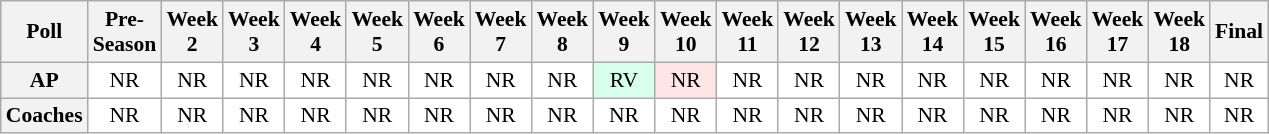<table class="wikitable" style="white-space:nowrap;font-size:90%">
<tr>
<th>Poll</th>
<th>Pre-<br>Season</th>
<th>Week<br>2</th>
<th>Week<br>3</th>
<th>Week<br>4</th>
<th>Week<br>5</th>
<th>Week<br>6</th>
<th>Week<br>7</th>
<th>Week<br>8</th>
<th>Week<br>9</th>
<th>Week<br>10</th>
<th>Week<br>11</th>
<th>Week<br>12</th>
<th>Week<br>13</th>
<th>Week<br>14</th>
<th>Week<br>15</th>
<th>Week<br>16</th>
<th>Week<br>17</th>
<th>Week<br>18</th>
<th>Final</th>
</tr>
<tr style="text-align:center;">
<th>AP</th>
<td style="background:#FFF;">NR</td>
<td style="background:#FFF;">NR</td>
<td style="background:#FFF;">NR</td>
<td style="background:#FFF;">NR</td>
<td style="background:#FFF;">NR</td>
<td style="background:#FFF;">NR</td>
<td style="background:#FFF;">NR</td>
<td style="background:#FFF;">NR</td>
<td style="background:#D8FFEB;">RV</td>
<td style="background:#FFE6E6;">NR</td>
<td style="background:#FFF";>NR</td>
<td style="background:#FFF";>NR</td>
<td style="background:#FFF";>NR</td>
<td style="background:#FFF";>NR</td>
<td style="background:#FFF";>NR</td>
<td style="background:#FFF";>NR</td>
<td style="background:#FFF";>NR</td>
<td style="background:#FFF";>NR</td>
<td style="background:#FFF";>NR</td>
</tr>
<tr style="text-align:center;">
<th>Coaches</th>
<td style="background:#FFF;">NR</td>
<td style="background:#FFF;">NR</td>
<td style="background:#FFF;">NR</td>
<td style="background:#FFF;">NR</td>
<td style="background:#FFF;">NR</td>
<td style="background:#FFF;">NR</td>
<td style="background:#FFF;">NR</td>
<td style="background:#FFF;">NR</td>
<td style="background:#FFF;">NR</td>
<td style="background:#FFF";>NR</td>
<td style="background:#FFF";>NR</td>
<td style="background:#FFF";>NR</td>
<td style="background:#FFF";>NR</td>
<td style="background:#FFF";>NR</td>
<td style="background:#FFF";>NR</td>
<td style="background:#FFF";>NR</td>
<td style="background:#FFF";>NR</td>
<td style="background:#FFF";>NR</td>
<td style="background:#FFF";>NR</td>
</tr>
</table>
